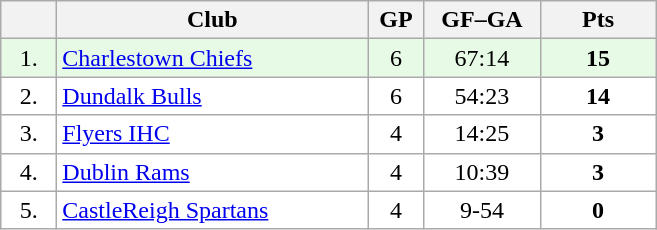<table class="wikitable">
<tr>
<th width="30"></th>
<th width="200">Club</th>
<th width="30">GP</th>
<th width="70">GF–GA</th>
<th width="70">Pts</th>
</tr>
<tr bgcolor="#e6fae6" align="center">
<td>1.</td>
<td align="left"><a href='#'>Charlestown Chiefs</a></td>
<td>6</td>
<td>67:14</td>
<td><strong>15</strong></td>
</tr>
<tr bgcolor="#FFFFFF" align="center">
<td>2.</td>
<td align="left"><a href='#'>Dundalk Bulls</a></td>
<td>6</td>
<td>54:23</td>
<td><strong>14</strong></td>
</tr>
<tr bgcolor="#FFFFFF" align="center">
<td>3.</td>
<td align="left"><a href='#'>Flyers IHC</a></td>
<td>4</td>
<td>14:25</td>
<td><strong>3</strong></td>
</tr>
<tr bgcolor="#FFFFFF" align="center">
<td>4.</td>
<td align="left"><a href='#'>Dublin Rams</a></td>
<td>4</td>
<td>10:39</td>
<td><strong>3</strong></td>
</tr>
<tr bgcolor="#FFFFFF" align="center">
<td>5.</td>
<td align="left"><a href='#'>CastleReigh Spartans</a></td>
<td>4</td>
<td>9-54</td>
<td><strong>0</strong></td>
</tr>
</table>
